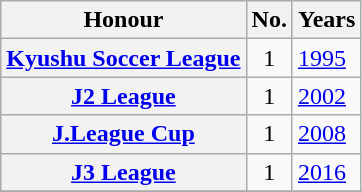<table class="wikitable plainrowheaders">
<tr>
<th scope=col>Honour</th>
<th scope=col>No.</th>
<th scope=col>Years</th>
</tr>
<tr>
<th scope="row"><a href='#'>Kyushu Soccer League</a></th>
<td align="center">1</td>
<td><a href='#'>1995</a></td>
</tr>
<tr>
<th scope="row"><a href='#'>J2 League</a></th>
<td align="center">1</td>
<td><a href='#'>2002</a></td>
</tr>
<tr>
<th scope="row"><a href='#'>J.League Cup</a></th>
<td align="center">1</td>
<td><a href='#'>2008</a></td>
</tr>
<tr>
<th scope="row"><a href='#'>J3 League</a></th>
<td align="center">1</td>
<td><a href='#'>2016</a></td>
</tr>
<tr>
</tr>
</table>
